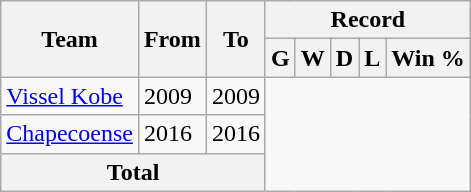<table class="wikitable" style="text-align:center">
<tr>
<th rowspan="2">Team</th>
<th rowspan="2">From</th>
<th rowspan="2">To</th>
<th colspan="5">Record</th>
</tr>
<tr>
<th>G</th>
<th>W</th>
<th>D</th>
<th>L</th>
<th>Win %</th>
</tr>
<tr>
<td align="left"><a href='#'>Vissel Kobe</a></td>
<td align="left">2009</td>
<td align="left">2009<br></td>
</tr>
<tr>
<td align="left"><a href='#'>Chapecoense</a></td>
<td align="left">2016</td>
<td align="left">2016<br></td>
</tr>
<tr>
<th colspan="3">Total<br></th>
</tr>
</table>
